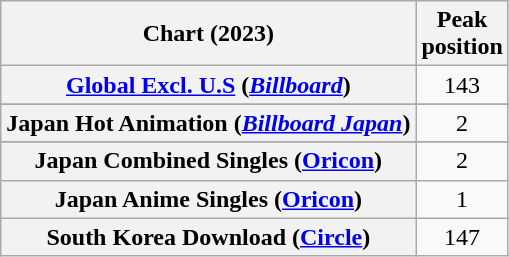<table class="wikitable sortable plainrowheaders" style="text-align:center;">
<tr>
<th scope="col">Chart (2023)</th>
<th scope="col">Peak<br>position</th>
</tr>
<tr>
<th scope="row"><a href='#'>Global Excl. U.S</a> (<em><a href='#'>Billboard</a></em>)</th>
<td>143</td>
</tr>
<tr>
</tr>
<tr>
<th scope="row">Japan Hot Animation (<em><a href='#'>Billboard Japan</a></em>)</th>
<td>2</td>
</tr>
<tr>
</tr>
<tr>
<th scope="row">Japan Combined Singles (<a href='#'>Oricon</a>)</th>
<td>2</td>
</tr>
<tr>
<th scope="row">Japan Anime Singles (<a href='#'>Oricon</a>)</th>
<td>1</td>
</tr>
<tr>
<th scope="row">South Korea Download (<a href='#'>Circle</a>)</th>
<td>147</td>
</tr>
</table>
